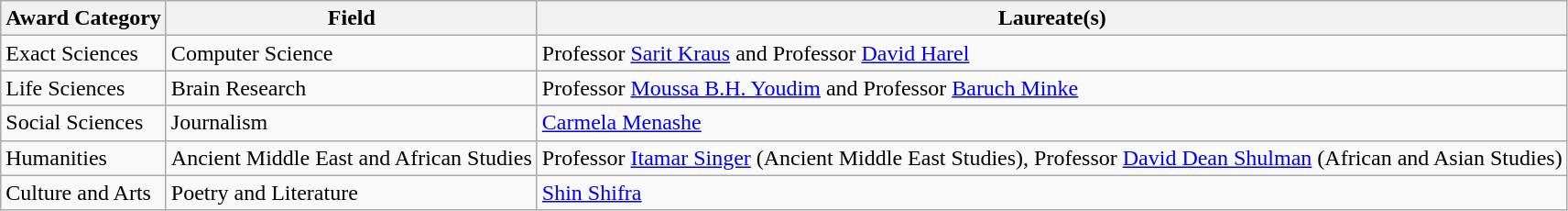<table class="wikitable">
<tr>
<th>Award Category</th>
<th>Field</th>
<th>Laureate(s)</th>
</tr>
<tr>
<td>Exact Sciences</td>
<td>Computer Science</td>
<td>Professor <a href='#'>Sarit Kraus</a> and Professor <a href='#'>David Harel</a></td>
</tr>
<tr>
<td>Life Sciences</td>
<td>Brain Research</td>
<td>Professor <a href='#'>Moussa B.H. Youdim</a> and Professor <a href='#'>Baruch Minke</a></td>
</tr>
<tr>
<td>Social Sciences</td>
<td>Journalism</td>
<td><a href='#'>Carmela Menashe</a></td>
</tr>
<tr>
<td>Humanities</td>
<td>Ancient Middle East and African Studies</td>
<td>Professor <a href='#'>Itamar Singer</a> (Ancient Middle East Studies), Professor <a href='#'>David Dean Shulman</a> (African and Asian Studies)</td>
</tr>
<tr>
<td>Culture and Arts</td>
<td>Poetry and Literature</td>
<td><a href='#'>Shin Shifra</a></td>
</tr>
</table>
